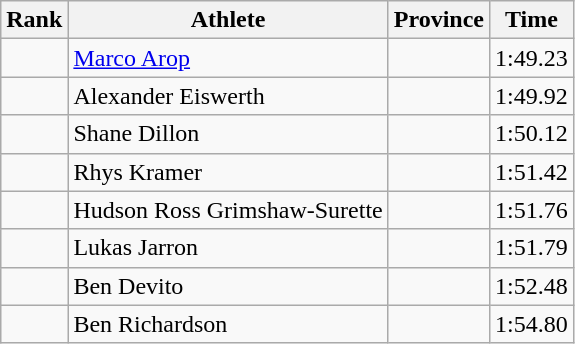<table class="wikitable sortable" style="text-align:center">
<tr>
<th>Rank</th>
<th>Athlete</th>
<th>Province</th>
<th>Time</th>
</tr>
<tr>
<td></td>
<td align=left><a href='#'>Marco Arop</a></td>
<td align="left"></td>
<td>1:49.23</td>
</tr>
<tr>
<td></td>
<td align=left>Alexander Eiswerth</td>
<td align="left"></td>
<td>1:49.92</td>
</tr>
<tr>
<td></td>
<td align=left>Shane Dillon</td>
<td align="left"></td>
<td>1:50.12</td>
</tr>
<tr>
<td></td>
<td align=left>Rhys Kramer</td>
<td align="left"></td>
<td>1:51.42</td>
</tr>
<tr>
<td></td>
<td align=left>Hudson Ross Grimshaw-Surette</td>
<td align="left"></td>
<td>1:51.76</td>
</tr>
<tr>
<td></td>
<td align=left>Lukas Jarron</td>
<td align="left"></td>
<td>1:51.79</td>
</tr>
<tr>
<td></td>
<td align=left>Ben Devito</td>
<td align="left"></td>
<td>1:52.48</td>
</tr>
<tr>
<td></td>
<td align=left>Ben Richardson</td>
<td align="left"></td>
<td>1:54.80</td>
</tr>
</table>
